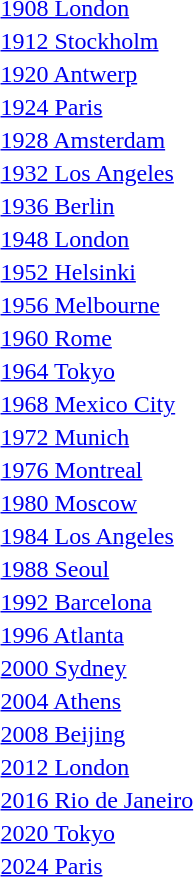<table>
<tr valign="top">
<td rowspan=2><a href='#'>1908 London</a><br></td>
<td rowspan=2></td>
<td rowspan=2></td>
<td></td>
</tr>
<tr>
<td></td>
</tr>
<tr>
<td><a href='#'>1912 Stockholm</a><br></td>
<td></td>
<td></td>
<td></td>
</tr>
<tr>
<td><a href='#'>1920 Antwerp</a><br></td>
<td></td>
<td></td>
<td></td>
</tr>
<tr>
<td><a href='#'>1924 Paris</a><br></td>
<td></td>
<td></td>
<td></td>
</tr>
<tr>
<td><a href='#'>1928 Amsterdam</a><br></td>
<td></td>
<td></td>
<td></td>
</tr>
<tr>
<td><a href='#'>1932 Los Angeles</a><br></td>
<td></td>
<td></td>
<td></td>
</tr>
<tr>
<td><a href='#'>1936 Berlin</a><br></td>
<td></td>
<td></td>
<td></td>
</tr>
<tr>
<td><a href='#'>1948 London</a><br></td>
<td></td>
<td></td>
<td></td>
</tr>
<tr>
<td><a href='#'>1952 Helsinki</a><br></td>
<td></td>
<td></td>
<td></td>
</tr>
<tr>
<td><a href='#'>1956 Melbourne</a><br></td>
<td></td>
<td></td>
<td></td>
</tr>
<tr>
<td><a href='#'>1960 Rome</a><br></td>
<td></td>
<td></td>
<td></td>
</tr>
<tr>
<td><a href='#'>1964 Tokyo</a><br></td>
<td></td>
<td></td>
<td></td>
</tr>
<tr>
<td><a href='#'>1968 Mexico City</a><br></td>
<td></td>
<td></td>
<td></td>
</tr>
<tr>
<td><a href='#'>1972 Munich</a><br></td>
<td></td>
<td></td>
<td></td>
</tr>
<tr>
<td><a href='#'>1976 Montreal</a><br></td>
<td></td>
<td></td>
<td></td>
</tr>
<tr>
<td><a href='#'>1980 Moscow</a><br></td>
<td></td>
<td></td>
<td></td>
</tr>
<tr>
<td><a href='#'>1984 Los Angeles</a><br></td>
<td></td>
<td></td>
<td></td>
</tr>
<tr>
<td><a href='#'>1988 Seoul</a><br></td>
<td></td>
<td></td>
<td></td>
</tr>
<tr>
<td><a href='#'>1992 Barcelona</a><br></td>
<td></td>
<td></td>
<td></td>
</tr>
<tr>
<td><a href='#'>1996 Atlanta</a><br></td>
<td></td>
<td></td>
<td></td>
</tr>
<tr>
<td><a href='#'>2000 Sydney</a><br></td>
<td></td>
<td></td>
<td></td>
</tr>
<tr>
<td><a href='#'>2004 Athens</a><br></td>
<td></td>
<td></td>
<td></td>
</tr>
<tr>
<td><a href='#'>2008 Beijing</a><br></td>
<td></td>
<td></td>
<td></td>
</tr>
<tr>
<td><a href='#'>2012 London</a><br></td>
<td></td>
<td></td>
<td></td>
</tr>
<tr>
<td><a href='#'>2016 Rio de Janeiro</a><br></td>
<td></td>
<td></td>
<td></td>
</tr>
<tr>
<td><a href='#'>2020 Tokyo</a><br></td>
<td></td>
<td></td>
<td></td>
</tr>
<tr>
<td><a href='#'>2024 Paris</a><br></td>
<td></td>
<td></td>
<td></td>
</tr>
<tr>
</tr>
</table>
